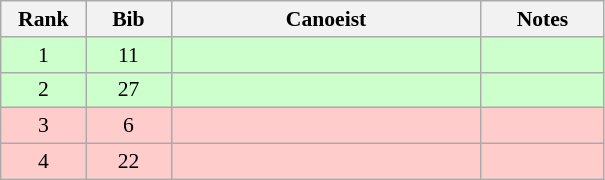<table class="wikitable" style="font-size:90%; text-align:center">
<tr>
<th width="50">Rank</th>
<th width="50">Bib</th>
<th width="200">Canoeist</th>
<th width="75">Notes</th>
</tr>
<tr bgcolor="#CCFFCC">
<td>1</td>
<td>11</td>
<td align="left"></td>
<td></td>
</tr>
<tr bgcolor="#CCFFCC">
<td>2</td>
<td>27</td>
<td align="left"></td>
<td></td>
</tr>
<tr bgcolor="#FFCCCC">
<td>3</td>
<td>6</td>
<td align="left"></td>
<td></td>
</tr>
<tr bgcolor="#FFCCCC">
<td>4</td>
<td>22</td>
<td align="left"></td>
<td></td>
</tr>
</table>
